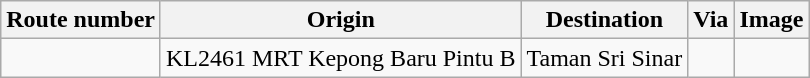<table class="wikitable">
<tr>
<th>Route number</th>
<th>Origin</th>
<th>Destination</th>
<th>Via</th>
<th>Image</th>
</tr>
<tr>
<td></td>
<td>KL2461 MRT Kepong Baru Pintu B</td>
<td>Taman Sri Sinar</td>
<td><br></td>
<td></td>
</tr>
</table>
